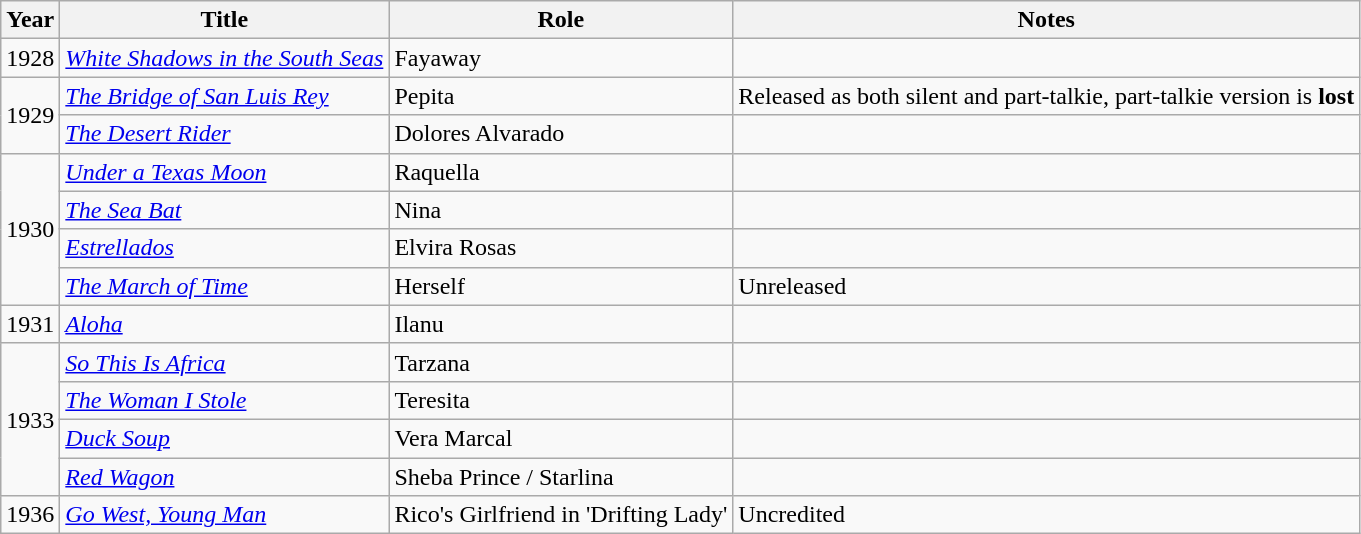<table class="wikitable">
<tr>
<th>Year</th>
<th>Title</th>
<th>Role</th>
<th>Notes</th>
</tr>
<tr>
<td>1928</td>
<td><em><a href='#'>White Shadows in the South Seas</a></em></td>
<td>Fayaway</td>
<td></td>
</tr>
<tr>
<td rowspan=2>1929</td>
<td><em><a href='#'>The Bridge of San Luis Rey</a></em></td>
<td>Pepita</td>
<td>Released as both silent and part-talkie, part-talkie version is <strong>lost</strong></td>
</tr>
<tr>
<td><em><a href='#'>The Desert Rider</a></em></td>
<td>Dolores Alvarado</td>
<td></td>
</tr>
<tr>
<td rowspan=4>1930</td>
<td><em><a href='#'>Under a Texas Moon</a></em></td>
<td>Raquella</td>
<td></td>
</tr>
<tr>
<td><em><a href='#'>The Sea Bat</a></em></td>
<td>Nina</td>
<td></td>
</tr>
<tr>
<td><em><a href='#'>Estrellados</a></em></td>
<td>Elvira Rosas</td>
<td></td>
</tr>
<tr>
<td><em><a href='#'>The March of Time</a></em></td>
<td>Herself</td>
<td>Unreleased</td>
</tr>
<tr>
<td>1931</td>
<td><em><a href='#'>Aloha</a></em></td>
<td>Ilanu</td>
<td></td>
</tr>
<tr>
<td rowspan=4>1933</td>
<td><em><a href='#'>So This Is Africa</a></em></td>
<td>Tarzana</td>
<td></td>
</tr>
<tr>
<td><em><a href='#'>The Woman I Stole</a></em></td>
<td>Teresita</td>
<td></td>
</tr>
<tr>
<td><em><a href='#'>Duck Soup</a></em></td>
<td>Vera Marcal</td>
<td></td>
</tr>
<tr>
<td><em><a href='#'>Red Wagon</a></em></td>
<td>Sheba Prince / Starlina</td>
<td></td>
</tr>
<tr>
<td>1936</td>
<td><em><a href='#'>Go West, Young Man</a></em></td>
<td>Rico's Girlfriend in 'Drifting Lady'</td>
<td>Uncredited</td>
</tr>
</table>
